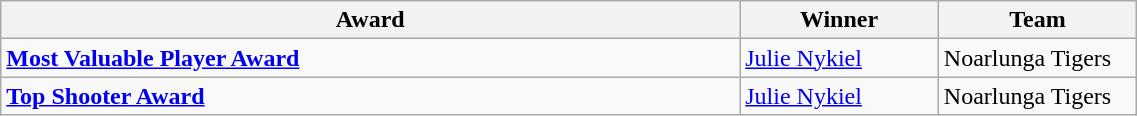<table class="wikitable" style="width: 60%">
<tr>
<th colspan=2 width=150>Award</th>
<th width=125>Winner</th>
<th width=125>Team</th>
</tr>
<tr>
<td colspan=2><strong><a href='#'>Most Valuable Player Award</a></strong></td>
<td> <a href='#'>Julie Nykiel</a></td>
<td>Noarlunga Tigers</td>
</tr>
<tr>
<td colspan=2><strong><a href='#'>Top Shooter Award</a></strong></td>
<td> <a href='#'>Julie Nykiel</a></td>
<td>Noarlunga Tigers</td>
</tr>
</table>
